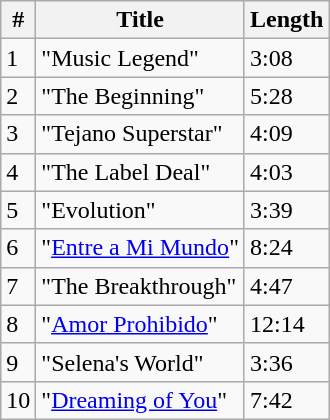<table class="wikitable">
<tr>
<th style="text-align:center;">#</th>
<th style="text-align:center;">Title</th>
<th style="text-align:center;">Length</th>
</tr>
<tr>
<td>1</td>
<td>"Music Legend"</td>
<td>3:08</td>
</tr>
<tr>
<td>2</td>
<td>"The Beginning"</td>
<td>5:28</td>
</tr>
<tr>
<td>3</td>
<td>"Tejano Superstar"</td>
<td>4:09</td>
</tr>
<tr>
<td>4</td>
<td>"The Label Deal"</td>
<td>4:03</td>
</tr>
<tr>
<td>5</td>
<td>"Evolution"</td>
<td>3:39</td>
</tr>
<tr>
<td>6</td>
<td>"<a href='#'>Entre a Mi Mundo</a>"</td>
<td>8:24</td>
</tr>
<tr>
<td>7</td>
<td>"The Breakthrough"</td>
<td>4:47</td>
</tr>
<tr>
<td>8</td>
<td>"<a href='#'>Amor Prohibido</a>"</td>
<td>12:14</td>
</tr>
<tr>
<td>9</td>
<td>"Selena's World"</td>
<td>3:36</td>
</tr>
<tr>
<td>10</td>
<td>"<a href='#'>Dreaming of You</a>"</td>
<td>7:42</td>
</tr>
</table>
